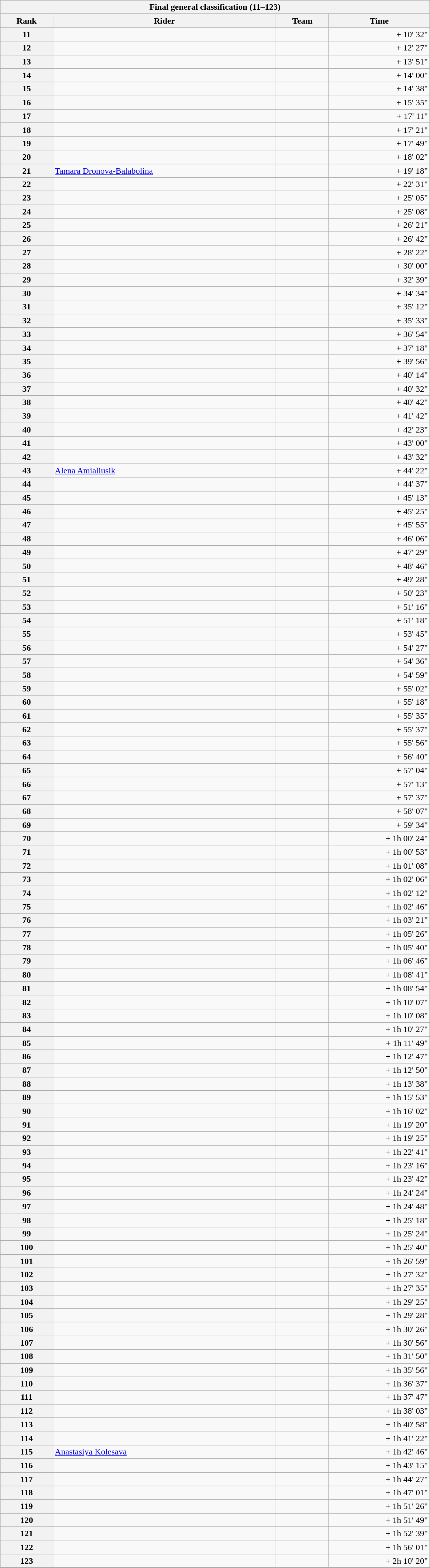<table class="collapsible collapsed wikitable" style="width:50em;margin-top:-1px;">
<tr>
<th scope="col" colspan="4">Final general classification (11–123)</th>
</tr>
<tr>
<th scope="col">Rank</th>
<th scope="col">Rider</th>
<th scope="col">Team</th>
<th scope="col">Time</th>
</tr>
<tr>
<th scope="row">11</th>
<td></td>
<td></td>
<td style="text-align:right;">+ 10' 32"</td>
</tr>
<tr>
<th scope="row">12</th>
<td> </td>
<td></td>
<td style="text-align:right;">+ 12' 27"</td>
</tr>
<tr>
<th scope="row">13</th>
<td></td>
<td></td>
<td style="text-align:right;">+ 13' 51"</td>
</tr>
<tr>
<th scope="row">14</th>
<td></td>
<td></td>
<td style="text-align:right;">+ 14' 00"</td>
</tr>
<tr>
<th scope="row">15</th>
<td></td>
<td></td>
<td style="text-align:right;">+ 14' 38"</td>
</tr>
<tr>
<th scope="row">16</th>
<td></td>
<td></td>
<td style="text-align:right;">+ 15' 35"</td>
</tr>
<tr>
<th scope="row">17</th>
<td></td>
<td></td>
<td style="text-align:right;">+ 17' 11"</td>
</tr>
<tr>
<th scope="row">18</th>
<td></td>
<td></td>
<td style="text-align:right;">+ 17' 21"</td>
</tr>
<tr>
<th scope="row">19</th>
<td></td>
<td></td>
<td style="text-align:right;">+ 17' 49"</td>
</tr>
<tr>
<th scope="row">20</th>
<td></td>
<td></td>
<td style="text-align:right;">+ 18' 02"</td>
</tr>
<tr>
<th scope="row">21</th>
<td> <a href='#'>Tamara Dronova-Balabolina</a></td>
<td></td>
<td style="text-align:right;">+ 19' 18"</td>
</tr>
<tr>
<th scope="row">22</th>
<td></td>
<td></td>
<td style="text-align:right;">+ 22' 31"</td>
</tr>
<tr>
<th scope="row">23</th>
<td></td>
<td></td>
<td style="text-align:right;">+ 25' 05"</td>
</tr>
<tr>
<th scope="row">24</th>
<td></td>
<td></td>
<td style="text-align:right;">+ 25' 08"</td>
</tr>
<tr>
<th scope="row">25</th>
<td></td>
<td></td>
<td style="text-align:right;">+ 26' 21"</td>
</tr>
<tr>
<th scope="row">26</th>
<td> </td>
<td></td>
<td style="text-align:right;">+ 26' 42"</td>
</tr>
<tr>
<th scope="row">27</th>
<td></td>
<td></td>
<td style="text-align:right;">+ 28' 22"</td>
</tr>
<tr>
<th scope="row">28</th>
<td> </td>
<td></td>
<td style="text-align:right;">+ 30' 00"</td>
</tr>
<tr>
<th scope="row">29</th>
<td></td>
<td></td>
<td style="text-align:right;">+ 32' 39"</td>
</tr>
<tr>
<th scope="row">30</th>
<td></td>
<td></td>
<td style="text-align:right;">+ 34' 34"</td>
</tr>
<tr>
<th scope="row">31</th>
<td></td>
<td></td>
<td style="text-align:right;">+ 35' 12"</td>
</tr>
<tr>
<th scope="row">32</th>
<td></td>
<td></td>
<td style="text-align:right;">+ 35' 33"</td>
</tr>
<tr>
<th scope="row">33</th>
<td></td>
<td></td>
<td style="text-align:right;">+ 36' 54"</td>
</tr>
<tr>
<th scope="row">34</th>
<td></td>
<td></td>
<td style="text-align:right;">+ 37' 18"</td>
</tr>
<tr>
<th scope="row">35</th>
<td></td>
<td></td>
<td style="text-align:right;">+ 39' 56"</td>
</tr>
<tr>
<th scope="row">36</th>
<td></td>
<td></td>
<td style="text-align:right;">+ 40' 14"</td>
</tr>
<tr>
<th scope="row">37</th>
<td></td>
<td></td>
<td style="text-align:right;">+ 40' 32"</td>
</tr>
<tr>
<th scope="row">38</th>
<td></td>
<td></td>
<td style="text-align:right;">+ 40' 42"</td>
</tr>
<tr>
<th scope="row">39</th>
<td></td>
<td></td>
<td style="text-align:right;">+ 41' 42"</td>
</tr>
<tr>
<th scope="row">40</th>
<td></td>
<td></td>
<td style="text-align:right;">+ 42' 23"</td>
</tr>
<tr>
<th scope="row">41</th>
<td></td>
<td></td>
<td style="text-align:right;">+ 43' 00"</td>
</tr>
<tr>
<th scope="row">42</th>
<td></td>
<td></td>
<td style="text-align:right;">+ 43' 32"</td>
</tr>
<tr>
<th scope="row">43</th>
<td> <a href='#'>Alena Amialiusik</a></td>
<td></td>
<td style="text-align:right;">+ 44' 22"</td>
</tr>
<tr>
<th scope="row">44</th>
<td></td>
<td></td>
<td style="text-align:right;">+ 44' 37"</td>
</tr>
<tr>
<th scope="row">45</th>
<td></td>
<td></td>
<td style="text-align:right;">+ 45' 13"</td>
</tr>
<tr>
<th scope="row">46</th>
<td></td>
<td></td>
<td style="text-align:right;">+ 45' 25"</td>
</tr>
<tr>
<th scope="row">47</th>
<td></td>
<td></td>
<td style="text-align:right;">+ 45' 55"</td>
</tr>
<tr>
<th scope="row">48</th>
<td></td>
<td></td>
<td style="text-align:right;">+ 46' 06"</td>
</tr>
<tr>
<th scope="row">49</th>
<td></td>
<td></td>
<td style="text-align:right;">+ 47' 29"</td>
</tr>
<tr>
<th scope="row">50</th>
<td></td>
<td></td>
<td style="text-align:right;">+ 48' 46"</td>
</tr>
<tr>
<th scope="row">51</th>
<td></td>
<td></td>
<td style="text-align:right;">+ 49' 28"</td>
</tr>
<tr>
<th scope="row">52</th>
<td></td>
<td></td>
<td style="text-align:right;">+ 50' 23"</td>
</tr>
<tr>
<th scope="row">53</th>
<td></td>
<td></td>
<td style="text-align:right;">+ 51' 16"</td>
</tr>
<tr>
<th scope="row">54</th>
<td></td>
<td></td>
<td style="text-align:right;">+ 51' 18"</td>
</tr>
<tr>
<th scope="row">55</th>
<td></td>
<td></td>
<td style="text-align:right;">+ 53' 45"</td>
</tr>
<tr>
<th scope="row">56</th>
<td></td>
<td></td>
<td style="text-align:right;">+ 54' 27"</td>
</tr>
<tr>
<th scope="row">57</th>
<td></td>
<td></td>
<td style="text-align:right;">+ 54' 36"</td>
</tr>
<tr>
<th scope="row">58</th>
<td></td>
<td></td>
<td style="text-align:right;">+ 54' 59"</td>
</tr>
<tr>
<th scope="row">59</th>
<td></td>
<td></td>
<td style="text-align:right;">+ 55' 02"</td>
</tr>
<tr>
<th scope="row">60</th>
<td> </td>
<td></td>
<td style="text-align:right;">+ 55' 18"</td>
</tr>
<tr>
<th scope="row">61</th>
<td></td>
<td></td>
<td style="text-align:right;">+ 55' 35"</td>
</tr>
<tr>
<th scope="row">62</th>
<td></td>
<td></td>
<td style="text-align:right;">+ 55' 37"</td>
</tr>
<tr>
<th scope="row">63</th>
<td> </td>
<td></td>
<td style="text-align:right;">+ 55' 56"</td>
</tr>
<tr>
<th scope="row">64</th>
<td></td>
<td></td>
<td style="text-align:right;">+ 56' 40"</td>
</tr>
<tr>
<th scope="row">65</th>
<td></td>
<td></td>
<td style="text-align:right;">+ 57' 04"</td>
</tr>
<tr>
<th scope="row">66</th>
<td></td>
<td></td>
<td style="text-align:right;">+ 57' 13"</td>
</tr>
<tr>
<th scope="row">67</th>
<td></td>
<td></td>
<td style="text-align:right;">+ 57' 37"</td>
</tr>
<tr>
<th scope="row">68</th>
<td></td>
<td></td>
<td style="text-align:right;">+ 58' 07"</td>
</tr>
<tr>
<th scope="row">69</th>
<td></td>
<td></td>
<td style="text-align:right;">+ 59' 34"</td>
</tr>
<tr>
<th scope="row">70</th>
<td></td>
<td></td>
<td style="text-align:right;">+ 1h 00' 24"</td>
</tr>
<tr>
<th scope="row">71</th>
<td></td>
<td></td>
<td style="text-align:right;">+ 1h 00' 53"</td>
</tr>
<tr>
<th scope="row">72</th>
<td></td>
<td></td>
<td style="text-align:right;">+ 1h 01' 08"</td>
</tr>
<tr>
<th scope="row">73</th>
<td></td>
<td></td>
<td style="text-align:right;">+ 1h 02' 06"</td>
</tr>
<tr>
<th scope="row">74</th>
<td></td>
<td></td>
<td style="text-align:right;">+ 1h 02' 12"</td>
</tr>
<tr>
<th scope="row">75</th>
<td></td>
<td></td>
<td style="text-align:right;">+ 1h 02' 46"</td>
</tr>
<tr>
<th scope="row">76</th>
<td></td>
<td></td>
<td style="text-align:right;">+ 1h 03' 21"</td>
</tr>
<tr>
<th scope="row">77</th>
<td></td>
<td></td>
<td style="text-align:right;">+ 1h 05' 26"</td>
</tr>
<tr>
<th scope="row">78</th>
<td></td>
<td></td>
<td style="text-align:right;">+ 1h 05' 40"</td>
</tr>
<tr>
<th scope="row">79</th>
<td></td>
<td></td>
<td style="text-align:right;">+ 1h 06' 46"</td>
</tr>
<tr>
<th scope="row">80</th>
<td></td>
<td></td>
<td style="text-align:right;">+ 1h 08' 41"</td>
</tr>
<tr>
<th scope="row">81</th>
<td></td>
<td></td>
<td style="text-align:right;">+ 1h 08' 54"</td>
</tr>
<tr>
<th scope="row">82</th>
<td></td>
<td></td>
<td style="text-align:right;">+ 1h 10' 07"</td>
</tr>
<tr>
<th scope="row">83</th>
<td></td>
<td></td>
<td style="text-align:right;">+ 1h 10' 08"</td>
</tr>
<tr>
<th scope="row">84</th>
<td></td>
<td></td>
<td style="text-align:right;">+ 1h 10' 27"</td>
</tr>
<tr>
<th scope="row">85</th>
<td></td>
<td></td>
<td style="text-align:right;">+ 1h 11' 49"</td>
</tr>
<tr>
<th scope="row">86</th>
<td></td>
<td></td>
<td style="text-align:right;">+ 1h 12' 47"</td>
</tr>
<tr>
<th scope="row">87</th>
<td></td>
<td></td>
<td style="text-align:right;">+ 1h 12' 50"</td>
</tr>
<tr>
<th scope="row">88</th>
<td></td>
<td></td>
<td style="text-align:right;">+ 1h 13' 38"</td>
</tr>
<tr>
<th scope="row">89</th>
<td></td>
<td></td>
<td style="text-align:right;">+ 1h 15' 53"</td>
</tr>
<tr>
<th scope="row">90</th>
<td></td>
<td></td>
<td style="text-align:right;">+ 1h 16' 02"</td>
</tr>
<tr>
<th scope="row">91</th>
<td></td>
<td></td>
<td style="text-align:right;">+ 1h 19' 20"</td>
</tr>
<tr>
<th scope="row">92</th>
<td></td>
<td></td>
<td style="text-align:right;">+ 1h 19' 25"</td>
</tr>
<tr>
<th scope="row">93</th>
<td></td>
<td></td>
<td style="text-align:right;">+ 1h 22' 41"</td>
</tr>
<tr>
<th scope="row">94</th>
<td></td>
<td></td>
<td style="text-align:right;">+ 1h 23' 16"</td>
</tr>
<tr>
<th scope="row">95</th>
<td> </td>
<td></td>
<td style="text-align:right;">+ 1h 23' 42"</td>
</tr>
<tr>
<th scope="row">96</th>
<td></td>
<td></td>
<td style="text-align:right;">+ 1h 24' 24"</td>
</tr>
<tr>
<th scope="row">97</th>
<td></td>
<td></td>
<td style="text-align:right;">+ 1h 24' 48"</td>
</tr>
<tr>
<th scope="row">98</th>
<td></td>
<td></td>
<td style="text-align:right;">+ 1h 25' 18"</td>
</tr>
<tr>
<th scope="row">99</th>
<td></td>
<td></td>
<td style="text-align:right;">+ 1h 25' 24"</td>
</tr>
<tr>
<th scope="row">100</th>
<td></td>
<td></td>
<td style="text-align:right;">+ 1h 25' 40"</td>
</tr>
<tr>
<th scope="row">101</th>
<td></td>
<td></td>
<td style="text-align:right;">+ 1h 26' 59"</td>
</tr>
<tr>
<th scope="row">102</th>
<td></td>
<td></td>
<td style="text-align:right;">+ 1h 27' 32"</td>
</tr>
<tr>
<th scope="row">103</th>
<td></td>
<td></td>
<td style="text-align:right;">+ 1h 27' 35"</td>
</tr>
<tr>
<th scope="row">104</th>
<td></td>
<td></td>
<td style="text-align:right;">+ 1h 29' 25"</td>
</tr>
<tr>
<th scope="row">105</th>
<td></td>
<td></td>
<td style="text-align:right;">+ 1h 29' 28"</td>
</tr>
<tr>
<th scope="row">106</th>
<td></td>
<td></td>
<td style="text-align:right;">+ 1h 30' 26"</td>
</tr>
<tr>
<th scope="row">107</th>
<td></td>
<td></td>
<td style="text-align:right;">+ 1h 30' 56"</td>
</tr>
<tr>
<th scope="row">108</th>
<td></td>
<td></td>
<td style="text-align:right;">+ 1h 31' 50"</td>
</tr>
<tr>
<th scope="row">109</th>
<td></td>
<td></td>
<td style="text-align:right;">+ 1h 35' 56"</td>
</tr>
<tr>
<th scope="row">110</th>
<td></td>
<td></td>
<td style="text-align:right;">+ 1h 36' 37"</td>
</tr>
<tr>
<th scope="row">111</th>
<td></td>
<td></td>
<td style="text-align:right;">+ 1h 37' 47"</td>
</tr>
<tr>
<th scope="row">112</th>
<td></td>
<td></td>
<td style="text-align:right;">+ 1h 38' 03"</td>
</tr>
<tr>
<th scope="row">113</th>
<td></td>
<td></td>
<td style="text-align:right;">+ 1h 40' 58"</td>
</tr>
<tr>
<th scope="row">114</th>
<td></td>
<td></td>
<td style="text-align:right;">+ 1h 41' 22"</td>
</tr>
<tr>
<th scope="row">115</th>
<td> <a href='#'>Anastasiya Kolesava</a></td>
<td></td>
<td style="text-align:right;">+ 1h 42' 46"</td>
</tr>
<tr>
<th scope="row">116</th>
<td></td>
<td></td>
<td style="text-align:right;">+ 1h 43' 15"</td>
</tr>
<tr>
<th scope="row">117</th>
<td></td>
<td></td>
<td style="text-align:right;">+ 1h 44' 27"</td>
</tr>
<tr>
<th scope="row">118</th>
<td></td>
<td></td>
<td style="text-align:right;">+ 1h 47' 01"</td>
</tr>
<tr>
<th scope="row">119</th>
<td></td>
<td></td>
<td style="text-align:right;">+ 1h 51' 26"</td>
</tr>
<tr>
<th scope="row">120</th>
<td></td>
<td></td>
<td style="text-align:right;">+ 1h 51' 49"</td>
</tr>
<tr>
<th scope="row">121</th>
<td></td>
<td></td>
<td style="text-align:right;">+ 1h 52' 39"</td>
</tr>
<tr>
<th scope="row">122</th>
<td></td>
<td></td>
<td style="text-align:right;">+ 1h 56' 01"</td>
</tr>
<tr>
<th scope="row">123</th>
<td></td>
<td></td>
<td style="text-align:right;">+ 2h 10' 20"</td>
</tr>
<tr>
</tr>
</table>
